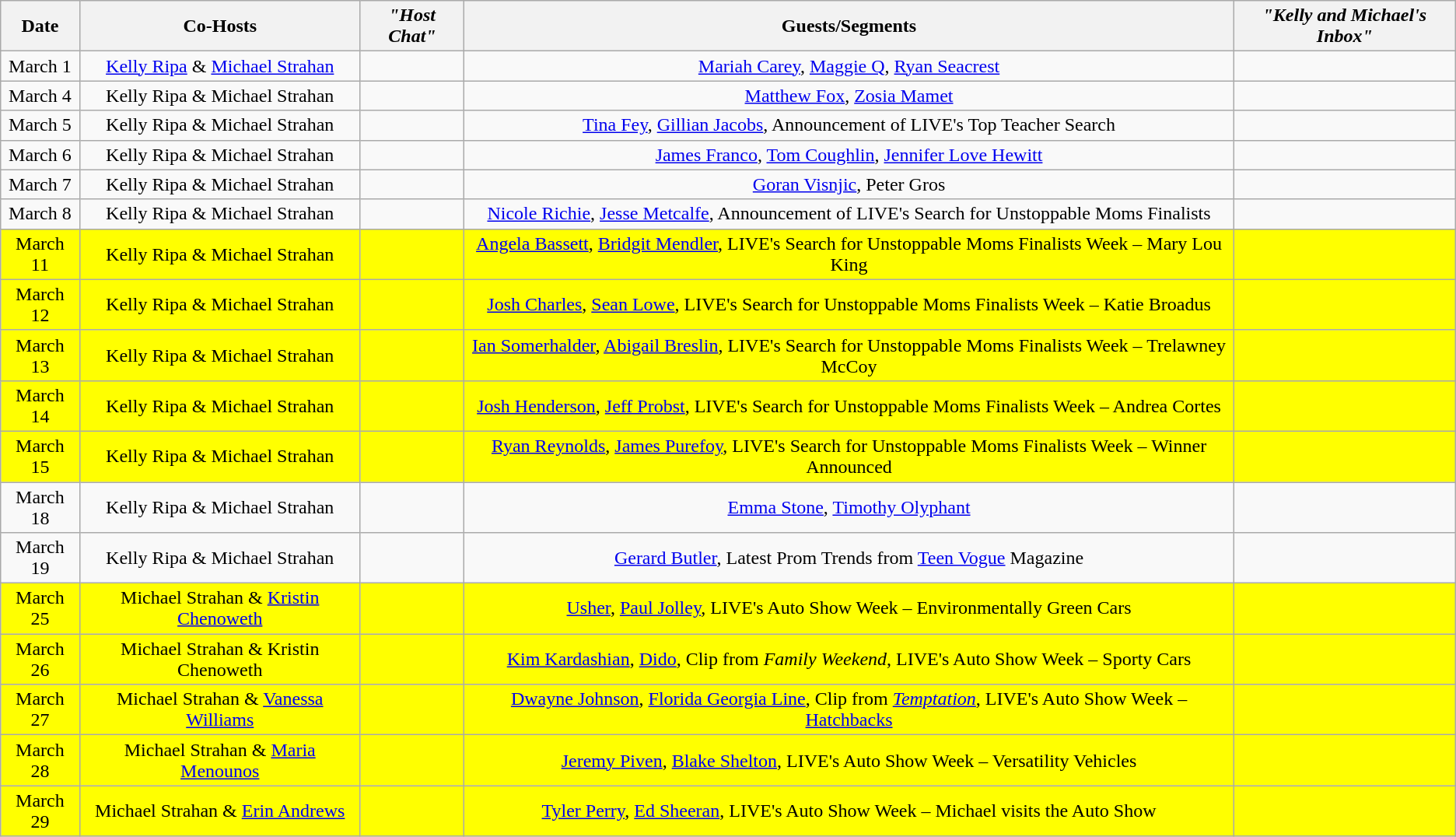<table class="wikitable sortable" style="text-align:center;">
<tr>
<th>Date</th>
<th>Co-Hosts</th>
<th><em>"Host Chat"</em></th>
<th>Guests/Segments</th>
<th><em>"Kelly and Michael's Inbox"</em></th>
</tr>
<tr>
<td>March 1</td>
<td><a href='#'>Kelly Ripa</a> & <a href='#'>Michael Strahan</a></td>
<td></td>
<td><a href='#'>Mariah Carey</a>, <a href='#'>Maggie Q</a>, <a href='#'>Ryan Seacrest</a></td>
<td></td>
</tr>
<tr>
<td>March 4</td>
<td>Kelly Ripa & Michael Strahan</td>
<td></td>
<td><a href='#'>Matthew Fox</a>, <a href='#'>Zosia Mamet</a></td>
<td></td>
</tr>
<tr>
<td>March 5</td>
<td>Kelly Ripa & Michael Strahan</td>
<td></td>
<td><a href='#'>Tina Fey</a>, <a href='#'>Gillian Jacobs</a>, Announcement of LIVE's Top Teacher Search</td>
<td></td>
</tr>
<tr>
<td>March 6</td>
<td>Kelly Ripa & Michael Strahan</td>
<td></td>
<td><a href='#'>James Franco</a>, <a href='#'>Tom Coughlin</a>, <a href='#'>Jennifer Love Hewitt</a></td>
<td></td>
</tr>
<tr>
<td>March 7</td>
<td>Kelly Ripa & Michael Strahan</td>
<td></td>
<td><a href='#'>Goran Visnjic</a>, Peter Gros</td>
<td></td>
</tr>
<tr>
<td>March 8</td>
<td>Kelly Ripa & Michael Strahan</td>
<td></td>
<td><a href='#'>Nicole Richie</a>, <a href='#'>Jesse Metcalfe</a>, Announcement of LIVE's Search for Unstoppable Moms Finalists</td>
<td></td>
</tr>
<tr style="background:yellow;">
<td>March 11</td>
<td>Kelly Ripa & Michael Strahan</td>
<td></td>
<td><a href='#'>Angela Bassett</a>, <a href='#'>Bridgit Mendler</a>, LIVE's Search for Unstoppable Moms Finalists Week – Mary Lou King</td>
<td></td>
</tr>
<tr style="background:yellow;">
<td>March 12</td>
<td>Kelly Ripa & Michael Strahan</td>
<td></td>
<td><a href='#'>Josh Charles</a>, <a href='#'>Sean Lowe</a>, LIVE's Search for Unstoppable Moms Finalists Week – Katie Broadus</td>
<td></td>
</tr>
<tr style="background:yellow;">
<td>March 13</td>
<td>Kelly Ripa & Michael Strahan</td>
<td></td>
<td><a href='#'>Ian Somerhalder</a>, <a href='#'>Abigail Breslin</a>, LIVE's Search for Unstoppable Moms Finalists Week – Trelawney McCoy</td>
<td></td>
</tr>
<tr style="background:yellow;">
<td>March 14</td>
<td>Kelly Ripa & Michael Strahan</td>
<td></td>
<td><a href='#'>Josh Henderson</a>, <a href='#'>Jeff Probst</a>, LIVE's Search for Unstoppable Moms Finalists Week – Andrea Cortes</td>
<td></td>
</tr>
<tr style="background:yellow;">
<td>March 15</td>
<td>Kelly Ripa & Michael Strahan</td>
<td></td>
<td><a href='#'>Ryan Reynolds</a>, <a href='#'>James Purefoy</a>, LIVE's Search for Unstoppable Moms Finalists Week – Winner Announced</td>
<td></td>
</tr>
<tr>
<td>March 18</td>
<td>Kelly Ripa & Michael Strahan</td>
<td></td>
<td><a href='#'>Emma Stone</a>, <a href='#'>Timothy Olyphant</a></td>
<td></td>
</tr>
<tr>
<td>March 19</td>
<td>Kelly Ripa & Michael Strahan</td>
<td></td>
<td><a href='#'>Gerard Butler</a>, Latest Prom Trends from <a href='#'>Teen Vogue</a> Magazine</td>
<td></td>
</tr>
<tr style="background:yellow;">
<td>March 25</td>
<td>Michael Strahan & <a href='#'>Kristin Chenoweth</a></td>
<td></td>
<td><a href='#'>Usher</a>, <a href='#'>Paul Jolley</a>, LIVE's Auto Show Week – Environmentally Green Cars</td>
<td></td>
</tr>
<tr style="background:yellow;">
<td>March 26</td>
<td>Michael Strahan & Kristin Chenoweth</td>
<td></td>
<td><a href='#'>Kim Kardashian</a>, <a href='#'>Dido</a>, Clip from <em>Family Weekend</em>, LIVE's Auto Show Week – Sporty Cars</td>
<td></td>
</tr>
<tr style="background:yellow;">
<td>March 27</td>
<td>Michael Strahan & <a href='#'>Vanessa Williams</a></td>
<td></td>
<td><a href='#'>Dwayne Johnson</a>, <a href='#'>Florida Georgia Line</a>, Clip from <em><a href='#'>Temptation</a></em>, LIVE's Auto Show Week – <a href='#'>Hatchbacks</a></td>
<td></td>
</tr>
<tr style="background:yellow;">
<td>March 28</td>
<td>Michael Strahan & <a href='#'>Maria Menounos</a></td>
<td></td>
<td><a href='#'>Jeremy Piven</a>, <a href='#'>Blake Shelton</a>, LIVE's Auto Show Week – Versatility Vehicles</td>
<td></td>
</tr>
<tr style="background:yellow;">
<td>March 29</td>
<td>Michael Strahan & <a href='#'>Erin Andrews</a></td>
<td></td>
<td><a href='#'>Tyler Perry</a>, <a href='#'>Ed Sheeran</a>, LIVE's Auto Show Week – Michael visits the Auto Show</td>
<td></td>
</tr>
</table>
